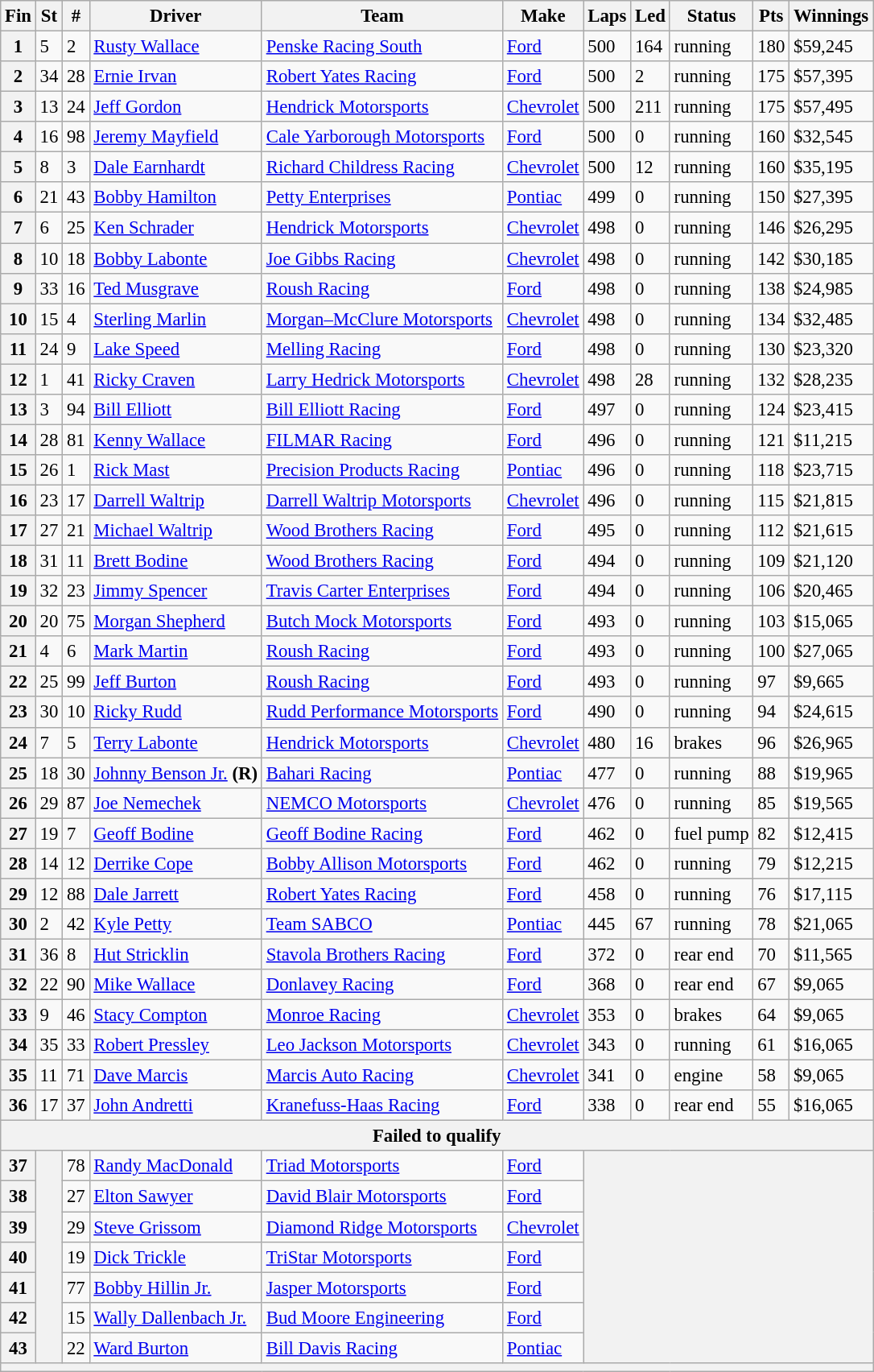<table class="wikitable" style="font-size:95%">
<tr>
<th>Fin</th>
<th>St</th>
<th>#</th>
<th>Driver</th>
<th>Team</th>
<th>Make</th>
<th>Laps</th>
<th>Led</th>
<th>Status</th>
<th>Pts</th>
<th>Winnings</th>
</tr>
<tr>
<th>1</th>
<td>5</td>
<td>2</td>
<td><a href='#'>Rusty Wallace</a></td>
<td><a href='#'>Penske Racing South</a></td>
<td><a href='#'>Ford</a></td>
<td>500</td>
<td>164</td>
<td>running</td>
<td>180</td>
<td>$59,245</td>
</tr>
<tr>
<th>2</th>
<td>34</td>
<td>28</td>
<td><a href='#'>Ernie Irvan</a></td>
<td><a href='#'>Robert Yates Racing</a></td>
<td><a href='#'>Ford</a></td>
<td>500</td>
<td>2</td>
<td>running</td>
<td>175</td>
<td>$57,395</td>
</tr>
<tr>
<th>3</th>
<td>13</td>
<td>24</td>
<td><a href='#'>Jeff Gordon</a></td>
<td><a href='#'>Hendrick Motorsports</a></td>
<td><a href='#'>Chevrolet</a></td>
<td>500</td>
<td>211</td>
<td>running</td>
<td>175</td>
<td>$57,495</td>
</tr>
<tr>
<th>4</th>
<td>16</td>
<td>98</td>
<td><a href='#'>Jeremy Mayfield</a></td>
<td><a href='#'>Cale Yarborough Motorsports</a></td>
<td><a href='#'>Ford</a></td>
<td>500</td>
<td>0</td>
<td>running</td>
<td>160</td>
<td>$32,545</td>
</tr>
<tr>
<th>5</th>
<td>8</td>
<td>3</td>
<td><a href='#'>Dale Earnhardt</a></td>
<td><a href='#'>Richard Childress Racing</a></td>
<td><a href='#'>Chevrolet</a></td>
<td>500</td>
<td>12</td>
<td>running</td>
<td>160</td>
<td>$35,195</td>
</tr>
<tr>
<th>6</th>
<td>21</td>
<td>43</td>
<td><a href='#'>Bobby Hamilton</a></td>
<td><a href='#'>Petty Enterprises</a></td>
<td><a href='#'>Pontiac</a></td>
<td>499</td>
<td>0</td>
<td>running</td>
<td>150</td>
<td>$27,395</td>
</tr>
<tr>
<th>7</th>
<td>6</td>
<td>25</td>
<td><a href='#'>Ken Schrader</a></td>
<td><a href='#'>Hendrick Motorsports</a></td>
<td><a href='#'>Chevrolet</a></td>
<td>498</td>
<td>0</td>
<td>running</td>
<td>146</td>
<td>$26,295</td>
</tr>
<tr>
<th>8</th>
<td>10</td>
<td>18</td>
<td><a href='#'>Bobby Labonte</a></td>
<td><a href='#'>Joe Gibbs Racing</a></td>
<td><a href='#'>Chevrolet</a></td>
<td>498</td>
<td>0</td>
<td>running</td>
<td>142</td>
<td>$30,185</td>
</tr>
<tr>
<th>9</th>
<td>33</td>
<td>16</td>
<td><a href='#'>Ted Musgrave</a></td>
<td><a href='#'>Roush Racing</a></td>
<td><a href='#'>Ford</a></td>
<td>498</td>
<td>0</td>
<td>running</td>
<td>138</td>
<td>$24,985</td>
</tr>
<tr>
<th>10</th>
<td>15</td>
<td>4</td>
<td><a href='#'>Sterling Marlin</a></td>
<td><a href='#'>Morgan–McClure Motorsports</a></td>
<td><a href='#'>Chevrolet</a></td>
<td>498</td>
<td>0</td>
<td>running</td>
<td>134</td>
<td>$32,485</td>
</tr>
<tr>
<th>11</th>
<td>24</td>
<td>9</td>
<td><a href='#'>Lake Speed</a></td>
<td><a href='#'>Melling Racing</a></td>
<td><a href='#'>Ford</a></td>
<td>498</td>
<td>0</td>
<td>running</td>
<td>130</td>
<td>$23,320</td>
</tr>
<tr>
<th>12</th>
<td>1</td>
<td>41</td>
<td><a href='#'>Ricky Craven</a></td>
<td><a href='#'>Larry Hedrick Motorsports</a></td>
<td><a href='#'>Chevrolet</a></td>
<td>498</td>
<td>28</td>
<td>running</td>
<td>132</td>
<td>$28,235</td>
</tr>
<tr>
<th>13</th>
<td>3</td>
<td>94</td>
<td><a href='#'>Bill Elliott</a></td>
<td><a href='#'>Bill Elliott Racing</a></td>
<td><a href='#'>Ford</a></td>
<td>497</td>
<td>0</td>
<td>running</td>
<td>124</td>
<td>$23,415</td>
</tr>
<tr>
<th>14</th>
<td>28</td>
<td>81</td>
<td><a href='#'>Kenny Wallace</a></td>
<td><a href='#'>FILMAR Racing</a></td>
<td><a href='#'>Ford</a></td>
<td>496</td>
<td>0</td>
<td>running</td>
<td>121</td>
<td>$11,215</td>
</tr>
<tr>
<th>15</th>
<td>26</td>
<td>1</td>
<td><a href='#'>Rick Mast</a></td>
<td><a href='#'>Precision Products Racing</a></td>
<td><a href='#'>Pontiac</a></td>
<td>496</td>
<td>0</td>
<td>running</td>
<td>118</td>
<td>$23,715</td>
</tr>
<tr>
<th>16</th>
<td>23</td>
<td>17</td>
<td><a href='#'>Darrell Waltrip</a></td>
<td><a href='#'>Darrell Waltrip Motorsports</a></td>
<td><a href='#'>Chevrolet</a></td>
<td>496</td>
<td>0</td>
<td>running</td>
<td>115</td>
<td>$21,815</td>
</tr>
<tr>
<th>17</th>
<td>27</td>
<td>21</td>
<td><a href='#'>Michael Waltrip</a></td>
<td><a href='#'>Wood Brothers Racing</a></td>
<td><a href='#'>Ford</a></td>
<td>495</td>
<td>0</td>
<td>running</td>
<td>112</td>
<td>$21,615</td>
</tr>
<tr>
<th>18</th>
<td>31</td>
<td>11</td>
<td><a href='#'>Brett Bodine</a></td>
<td><a href='#'>Wood Brothers Racing</a></td>
<td><a href='#'>Ford</a></td>
<td>494</td>
<td>0</td>
<td>running</td>
<td>109</td>
<td>$21,120</td>
</tr>
<tr>
<th>19</th>
<td>32</td>
<td>23</td>
<td><a href='#'>Jimmy Spencer</a></td>
<td><a href='#'>Travis Carter Enterprises</a></td>
<td><a href='#'>Ford</a></td>
<td>494</td>
<td>0</td>
<td>running</td>
<td>106</td>
<td>$20,465</td>
</tr>
<tr>
<th>20</th>
<td>20</td>
<td>75</td>
<td><a href='#'>Morgan Shepherd</a></td>
<td><a href='#'>Butch Mock Motorsports</a></td>
<td><a href='#'>Ford</a></td>
<td>493</td>
<td>0</td>
<td>running</td>
<td>103</td>
<td>$15,065</td>
</tr>
<tr>
<th>21</th>
<td>4</td>
<td>6</td>
<td><a href='#'>Mark Martin</a></td>
<td><a href='#'>Roush Racing</a></td>
<td><a href='#'>Ford</a></td>
<td>493</td>
<td>0</td>
<td>running</td>
<td>100</td>
<td>$27,065</td>
</tr>
<tr>
<th>22</th>
<td>25</td>
<td>99</td>
<td><a href='#'>Jeff Burton</a></td>
<td><a href='#'>Roush Racing</a></td>
<td><a href='#'>Ford</a></td>
<td>493</td>
<td>0</td>
<td>running</td>
<td>97</td>
<td>$9,665</td>
</tr>
<tr>
<th>23</th>
<td>30</td>
<td>10</td>
<td><a href='#'>Ricky Rudd</a></td>
<td><a href='#'>Rudd Performance Motorsports</a></td>
<td><a href='#'>Ford</a></td>
<td>490</td>
<td>0</td>
<td>running</td>
<td>94</td>
<td>$24,615</td>
</tr>
<tr>
<th>24</th>
<td>7</td>
<td>5</td>
<td><a href='#'>Terry Labonte</a></td>
<td><a href='#'>Hendrick Motorsports</a></td>
<td><a href='#'>Chevrolet</a></td>
<td>480</td>
<td>16</td>
<td>brakes</td>
<td>96</td>
<td>$26,965</td>
</tr>
<tr>
<th>25</th>
<td>18</td>
<td>30</td>
<td><a href='#'>Johnny Benson Jr.</a> <strong>(R)</strong></td>
<td><a href='#'>Bahari Racing</a></td>
<td><a href='#'>Pontiac</a></td>
<td>477</td>
<td>0</td>
<td>running</td>
<td>88</td>
<td>$19,965</td>
</tr>
<tr>
<th>26</th>
<td>29</td>
<td>87</td>
<td><a href='#'>Joe Nemechek</a></td>
<td><a href='#'>NEMCO Motorsports</a></td>
<td><a href='#'>Chevrolet</a></td>
<td>476</td>
<td>0</td>
<td>running</td>
<td>85</td>
<td>$19,565</td>
</tr>
<tr>
<th>27</th>
<td>19</td>
<td>7</td>
<td><a href='#'>Geoff Bodine</a></td>
<td><a href='#'>Geoff Bodine Racing</a></td>
<td><a href='#'>Ford</a></td>
<td>462</td>
<td>0</td>
<td>fuel pump</td>
<td>82</td>
<td>$12,415</td>
</tr>
<tr>
<th>28</th>
<td>14</td>
<td>12</td>
<td><a href='#'>Derrike Cope</a></td>
<td><a href='#'>Bobby Allison Motorsports</a></td>
<td><a href='#'>Ford</a></td>
<td>462</td>
<td>0</td>
<td>running</td>
<td>79</td>
<td>$12,215</td>
</tr>
<tr>
<th>29</th>
<td>12</td>
<td>88</td>
<td><a href='#'>Dale Jarrett</a></td>
<td><a href='#'>Robert Yates Racing</a></td>
<td><a href='#'>Ford</a></td>
<td>458</td>
<td>0</td>
<td>running</td>
<td>76</td>
<td>$17,115</td>
</tr>
<tr>
<th>30</th>
<td>2</td>
<td>42</td>
<td><a href='#'>Kyle Petty</a></td>
<td><a href='#'>Team SABCO</a></td>
<td><a href='#'>Pontiac</a></td>
<td>445</td>
<td>67</td>
<td>running</td>
<td>78</td>
<td>$21,065</td>
</tr>
<tr>
<th>31</th>
<td>36</td>
<td>8</td>
<td><a href='#'>Hut Stricklin</a></td>
<td><a href='#'>Stavola Brothers Racing</a></td>
<td><a href='#'>Ford</a></td>
<td>372</td>
<td>0</td>
<td>rear end</td>
<td>70</td>
<td>$11,565</td>
</tr>
<tr>
<th>32</th>
<td>22</td>
<td>90</td>
<td><a href='#'>Mike Wallace</a></td>
<td><a href='#'>Donlavey Racing</a></td>
<td><a href='#'>Ford</a></td>
<td>368</td>
<td>0</td>
<td>rear end</td>
<td>67</td>
<td>$9,065</td>
</tr>
<tr>
<th>33</th>
<td>9</td>
<td>46</td>
<td><a href='#'>Stacy Compton</a></td>
<td><a href='#'>Monroe Racing</a></td>
<td><a href='#'>Chevrolet</a></td>
<td>353</td>
<td>0</td>
<td>brakes</td>
<td>64</td>
<td>$9,065</td>
</tr>
<tr>
<th>34</th>
<td>35</td>
<td>33</td>
<td><a href='#'>Robert Pressley</a></td>
<td><a href='#'>Leo Jackson Motorsports</a></td>
<td><a href='#'>Chevrolet</a></td>
<td>343</td>
<td>0</td>
<td>running</td>
<td>61</td>
<td>$16,065</td>
</tr>
<tr>
<th>35</th>
<td>11</td>
<td>71</td>
<td><a href='#'>Dave Marcis</a></td>
<td><a href='#'>Marcis Auto Racing</a></td>
<td><a href='#'>Chevrolet</a></td>
<td>341</td>
<td>0</td>
<td>engine</td>
<td>58</td>
<td>$9,065</td>
</tr>
<tr>
<th>36</th>
<td>17</td>
<td>37</td>
<td><a href='#'>John Andretti</a></td>
<td><a href='#'>Kranefuss-Haas Racing</a></td>
<td><a href='#'>Ford</a></td>
<td>338</td>
<td>0</td>
<td>rear end</td>
<td>55</td>
<td>$16,065</td>
</tr>
<tr>
<th colspan="11">Failed to qualify</th>
</tr>
<tr>
<th>37</th>
<th rowspan="7"></th>
<td>78</td>
<td><a href='#'>Randy MacDonald</a></td>
<td><a href='#'>Triad Motorsports</a></td>
<td><a href='#'>Ford</a></td>
<th colspan="5" rowspan="7"></th>
</tr>
<tr>
<th>38</th>
<td>27</td>
<td><a href='#'>Elton Sawyer</a></td>
<td><a href='#'>David Blair Motorsports</a></td>
<td><a href='#'>Ford</a></td>
</tr>
<tr>
<th>39</th>
<td>29</td>
<td><a href='#'>Steve Grissom</a></td>
<td><a href='#'>Diamond Ridge Motorsports</a></td>
<td><a href='#'>Chevrolet</a></td>
</tr>
<tr>
<th>40</th>
<td>19</td>
<td><a href='#'>Dick Trickle</a></td>
<td><a href='#'>TriStar Motorsports</a></td>
<td><a href='#'>Ford</a></td>
</tr>
<tr>
<th>41</th>
<td>77</td>
<td><a href='#'>Bobby Hillin Jr.</a></td>
<td><a href='#'>Jasper Motorsports</a></td>
<td><a href='#'>Ford</a></td>
</tr>
<tr>
<th>42</th>
<td>15</td>
<td><a href='#'>Wally Dallenbach Jr.</a></td>
<td><a href='#'>Bud Moore Engineering</a></td>
<td><a href='#'>Ford</a></td>
</tr>
<tr>
<th>43</th>
<td>22</td>
<td><a href='#'>Ward Burton</a></td>
<td><a href='#'>Bill Davis Racing</a></td>
<td><a href='#'>Pontiac</a></td>
</tr>
<tr>
<th colspan="11"></th>
</tr>
</table>
